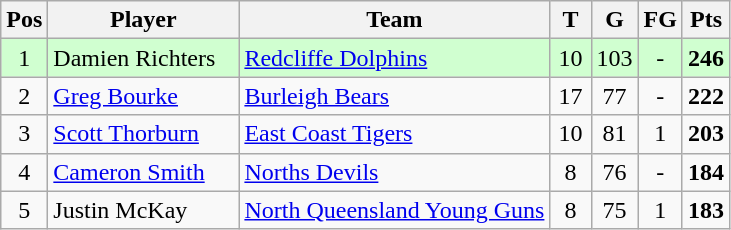<table class="wikitable" style="text-align: center;">
<tr>
<th>Pos</th>
<th width=120>Player</th>
<th>Team</th>
<th width=20>T</th>
<th width=20>G</th>
<th width=20>FG</th>
<th width=20>Pts</th>
</tr>
<tr bgcolor="#d0ffd0">
<td rowspan = 1>1</td>
<td align="left">Damien Richters</td>
<td align="left"> <a href='#'>Redcliffe Dolphins</a></td>
<td>10</td>
<td>103</td>
<td>-</td>
<td><strong>246</strong></td>
</tr>
<tr>
<td rowspan = 1>2</td>
<td align="left"><a href='#'>Greg Bourke</a></td>
<td align="left"> <a href='#'>Burleigh Bears</a></td>
<td>17</td>
<td>77</td>
<td>-</td>
<td><strong>222</strong></td>
</tr>
<tr>
<td rowspan = 1>3</td>
<td align="left"><a href='#'>Scott Thorburn</a></td>
<td align="left"> <a href='#'>East Coast Tigers</a></td>
<td>10</td>
<td>81</td>
<td>1</td>
<td><strong>203</strong></td>
</tr>
<tr>
<td rowspan = 1>4</td>
<td align="left"><a href='#'>Cameron Smith</a></td>
<td align="left"> <a href='#'>Norths Devils</a></td>
<td>8</td>
<td>76</td>
<td>-</td>
<td><strong>184</strong></td>
</tr>
<tr>
<td rowspan = 1>5</td>
<td align="left">Justin McKay</td>
<td align="left"> <a href='#'>North Queensland Young Guns</a></td>
<td>8</td>
<td>75</td>
<td>1</td>
<td><strong>183</strong></td>
</tr>
</table>
